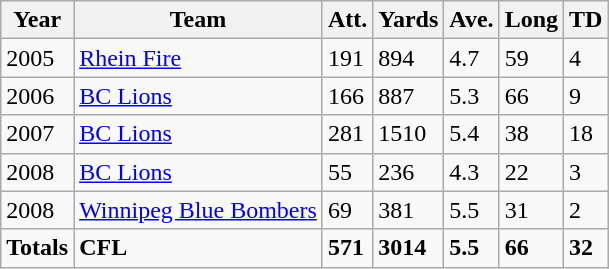<table class="wikitable">
<tr>
<th>Year</th>
<th>Team</th>
<th>Att.</th>
<th>Yards</th>
<th>Ave.</th>
<th>Long</th>
<th>TD</th>
</tr>
<tr>
<td>2005</td>
<td><a href='#'>Rhein Fire</a></td>
<td>191</td>
<td>894</td>
<td>4.7</td>
<td>59</td>
<td>4</td>
</tr>
<tr>
<td>2006</td>
<td><a href='#'>BC Lions</a></td>
<td>166</td>
<td>887</td>
<td>5.3</td>
<td>66</td>
<td>9</td>
</tr>
<tr>
<td>2007</td>
<td><a href='#'>BC Lions</a></td>
<td>281</td>
<td>1510</td>
<td>5.4</td>
<td>38</td>
<td>18</td>
</tr>
<tr>
<td>2008</td>
<td><a href='#'>BC Lions</a></td>
<td>55</td>
<td>236</td>
<td>4.3</td>
<td>22</td>
<td>3</td>
</tr>
<tr>
<td>2008</td>
<td><a href='#'>Winnipeg Blue Bombers</a></td>
<td>69</td>
<td>381</td>
<td>5.5</td>
<td>31</td>
<td>2</td>
</tr>
<tr>
<td><strong>Totals</strong></td>
<td><strong>CFL</strong></td>
<td><strong>571</strong></td>
<td><strong>3014</strong></td>
<td><strong>5.5</strong></td>
<td><strong>66</strong></td>
<td><strong>32</strong></td>
</tr>
</table>
